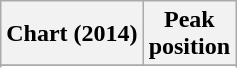<table class="wikitable sortable plainrowheaders" style="text-align:center;">
<tr>
<th>Chart (2014)</th>
<th>Peak<br>position</th>
</tr>
<tr>
</tr>
<tr>
</tr>
<tr>
</tr>
<tr>
</tr>
<tr>
</tr>
<tr>
</tr>
<tr>
</tr>
</table>
